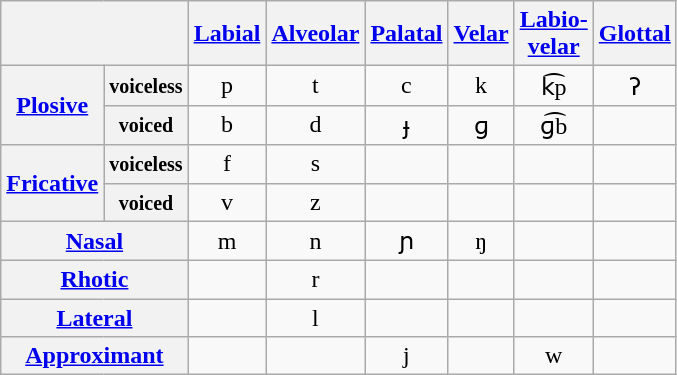<table class="wikitable" style=text-align:center>
<tr>
<th colspan="2"></th>
<th><a href='#'>Labial</a></th>
<th><a href='#'>Alveolar</a></th>
<th><a href='#'>Palatal</a></th>
<th><a href='#'>Velar</a></th>
<th><a href='#'>Labio-<br>velar</a></th>
<th><a href='#'>Glottal</a></th>
</tr>
<tr>
<th rowspan="2"><a href='#'>Plosive</a></th>
<th><small>voiceless</small></th>
<td>p</td>
<td>t</td>
<td>c</td>
<td>k</td>
<td>k͡p</td>
<td>ʔ</td>
</tr>
<tr>
<th><small>voiced</small></th>
<td>b</td>
<td>d</td>
<td>ɟ</td>
<td>ɡ</td>
<td>ɡ͡b</td>
<td></td>
</tr>
<tr>
<th rowspan="2"><a href='#'>Fricative</a></th>
<th><small>voiceless</small></th>
<td>f</td>
<td>s</td>
<td></td>
<td></td>
<td></td>
<td></td>
</tr>
<tr>
<th><small>voiced</small></th>
<td>v</td>
<td>z</td>
<td></td>
<td></td>
<td></td>
<td></td>
</tr>
<tr>
<th colspan="2"><a href='#'>Nasal</a></th>
<td>m</td>
<td>n</td>
<td>ɲ</td>
<td>ŋ</td>
<td></td>
<td></td>
</tr>
<tr>
<th colspan="2"><a href='#'>Rhotic</a></th>
<td></td>
<td>r</td>
<td></td>
<td></td>
<td></td>
<td></td>
</tr>
<tr>
<th colspan="2"><a href='#'>Lateral</a></th>
<td></td>
<td>l</td>
<td></td>
<td></td>
<td></td>
<td></td>
</tr>
<tr>
<th colspan="2"><a href='#'>Approximant</a></th>
<td></td>
<td></td>
<td>j</td>
<td></td>
<td>w</td>
<td></td>
</tr>
</table>
